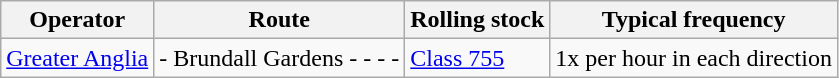<table class="wikitable vatop">
<tr>
<th>Operator</th>
<th>Route</th>
<th>Rolling stock</th>
<th>Typical frequency</th>
</tr>
<tr>
<td><a href='#'>Greater Anglia</a></td>
<td> - Brundall Gardens -  -  -  - </td>
<td><a href='#'>Class 755</a></td>
<td>1x per hour in each direction</td>
</tr>
</table>
